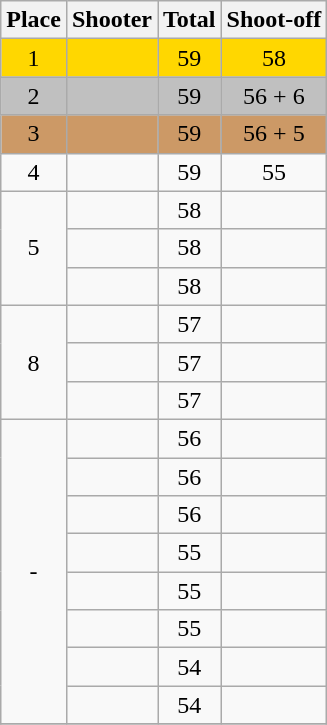<table class=wikitable style="text-align:center">
<tr>
<th>Place</th>
<th>Shooter</th>
<th>Total</th>
<th>Shoot-off</th>
</tr>
<tr align=center bgcolor=gold>
<td>1</td>
<td align=left></td>
<td>59</td>
<td>58</td>
</tr>
<tr align=center bgcolor=silver>
<td>2</td>
<td align=left></td>
<td>59</td>
<td>56 + 6</td>
</tr>
<tr align=center bgcolor=cc9966>
<td>3</td>
<td align=left></td>
<td>59</td>
<td>56 + 5</td>
</tr>
<tr>
<td>4</td>
<td align=left></td>
<td>59</td>
<td>55</td>
</tr>
<tr>
<td rowspan=3>5</td>
<td align=left></td>
<td>58</td>
<td></td>
</tr>
<tr>
<td align=left></td>
<td>58</td>
<td></td>
</tr>
<tr>
<td align=left></td>
<td>58</td>
<td></td>
</tr>
<tr>
<td rowspan=3>8</td>
<td align=left></td>
<td>57</td>
<td></td>
</tr>
<tr>
<td align=left></td>
<td>57</td>
<td></td>
</tr>
<tr>
<td align=left></td>
<td>57</td>
<td></td>
</tr>
<tr>
<td rowspan=8>-</td>
<td align=left></td>
<td>56</td>
<td></td>
</tr>
<tr>
<td align=left></td>
<td>56</td>
<td></td>
</tr>
<tr>
<td align=left></td>
<td>56</td>
<td></td>
</tr>
<tr>
<td align=left></td>
<td>55</td>
<td></td>
</tr>
<tr>
<td align=left></td>
<td>55</td>
<td></td>
</tr>
<tr>
<td align=left></td>
<td>55</td>
<td></td>
</tr>
<tr>
<td align=left></td>
<td>54</td>
<td></td>
</tr>
<tr>
<td align=left></td>
<td>54</td>
<td></td>
</tr>
<tr>
</tr>
</table>
